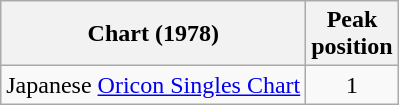<table class="wikitable">
<tr>
<th>Chart (1978)</th>
<th>Peak<br>position</th>
</tr>
<tr>
<td>Japanese <a href='#'>Oricon Singles Chart</a></td>
<td align="center">1</td>
</tr>
</table>
